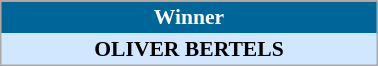<table align=center cellpadding="2" cellspacing="0" style="background: #f9f9f9; border: 1px #aaa solid; border-collapse: collapse; font-size: 90%;" width=20%>
<tr align=center style="background:#006699;color:white;">
<th width=100%>Winner</th>
</tr>
<tr align=center bgcolor=#D0E7FF>
<td align=center><strong>OLIVER BERTELS</strong> </td>
</tr>
</table>
